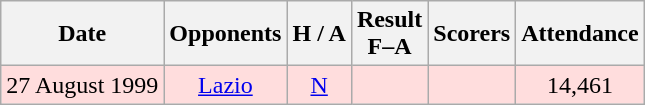<table class="wikitable" style="text-align:center">
<tr>
<th>Date</th>
<th>Opponents</th>
<th>H / A</th>
<th>Result<br>F–A</th>
<th>Scorers</th>
<th>Attendance</th>
</tr>
<tr bgcolor="#ffdddd">
<td>27 August 1999</td>
<td><a href='#'>Lazio</a></td>
<td><a href='#'>N</a></td>
<td></td>
<td></td>
<td>14,461</td>
</tr>
</table>
